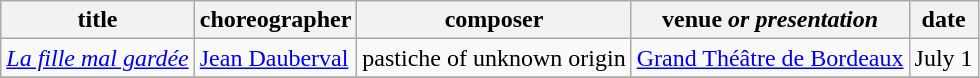<table class="wikitable sortable">
<tr>
<th>title</th>
<th>choreographer</th>
<th>composer</th>
<th>venue <em>or presentation</em></th>
<th>date</th>
</tr>
<tr>
<td><em><a href='#'>La fille mal gardée</a></em></td>
<td><a href='#'>Jean Dauberval</a></td>
<td>pastiche of unknown origin</td>
<td><a href='#'>Grand Théâtre de Bordeaux</a></td>
<td>July 1</td>
</tr>
<tr>
</tr>
</table>
